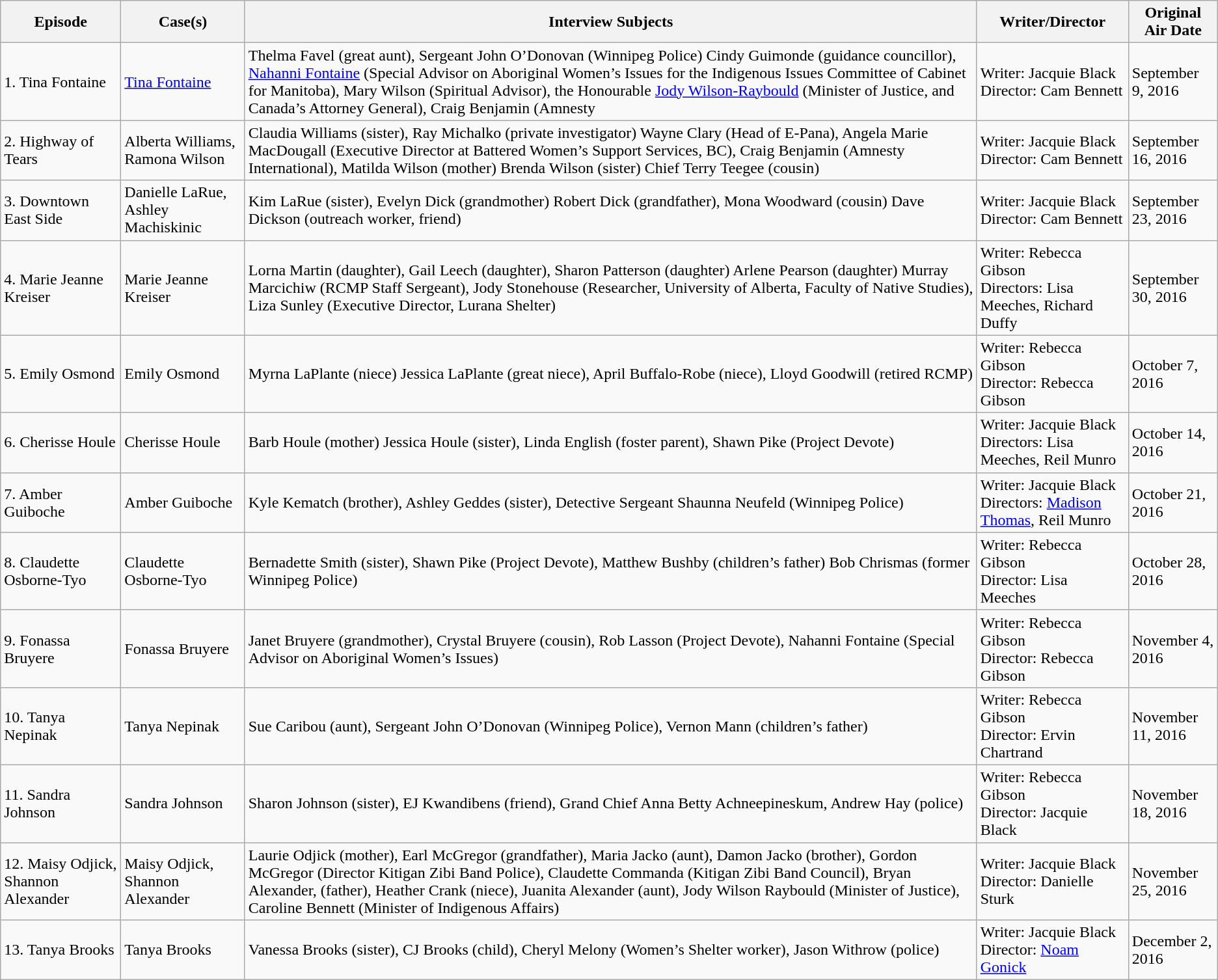<table class="wikitable">
<tr>
<th>Episode</th>
<th>Case(s)</th>
<th>Interview Subjects</th>
<th>Writer/Director</th>
<th>Original Air Date</th>
</tr>
<tr>
<td>1. Tina Fontaine</td>
<td><a href='#'>Tina Fontaine</a></td>
<td>Thelma Favel (great aunt), Sergeant John O’Donovan (Winnipeg Police) Cindy Guimonde (guidance councillor), <a href='#'>Nahanni Fontaine</a> (Special Advisor on Aboriginal Women’s Issues for the Indigenous Issues Committee of Cabinet for Manitoba), Mary Wilson (Spiritual Advisor), the Honourable <a href='#'>Jody Wilson-Raybould</a> (Minister of Justice, and Canada’s Attorney General), Craig Benjamin (Amnesty</td>
<td>Writer: Jacquie Black<br>Director: Cam Bennett</td>
<td>September 9, 2016</td>
</tr>
<tr>
<td>2. Highway of Tears</td>
<td>Alberta Williams, Ramona Wilson</td>
<td>Claudia Williams (sister), Ray Michalko (private investigator) Wayne Clary (Head of E-Pana), Angela Marie MacDougall (Executive Director at Battered Women’s Support Services, BC), Craig Benjamin (Amnesty International), Matilda Wilson (mother) Brenda Wilson (sister) Chief Terry Teegee (cousin)</td>
<td>Writer: Jacquie Black<br>Director: Cam Bennett</td>
<td>September 16, 2016</td>
</tr>
<tr>
<td>3. Downtown East Side</td>
<td>Danielle LaRue, Ashley Machiskinic</td>
<td>Kim LaRue (sister), Evelyn Dick (grandmother) Robert Dick (grandfather), Mona Woodward (cousin) Dave Dickson (outreach worker, friend)</td>
<td>Writer: Jacquie Black<br>Director: Cam Bennett</td>
<td>September 23, 2016</td>
</tr>
<tr>
<td>4. Marie Jeanne Kreiser</td>
<td>Marie Jeanne Kreiser</td>
<td>Lorna Martin (daughter), Gail Leech (daughter), Sharon Patterson (daughter) Arlene Pearson (daughter) Murray Marcichiw (RCMP Staff Sergeant), Jody Stonehouse (Researcher, University of Alberta, Faculty of Native Studies), Liza Sunley (Executive Director, Lurana Shelter)</td>
<td>Writer: Rebecca Gibson<br>Directors: Lisa Meeches, Richard Duffy</td>
<td>September 30, 2016</td>
</tr>
<tr>
<td>5. Emily Osmond</td>
<td>Emily Osmond</td>
<td>Myrna LaPlante (niece) Jessica LaPlante (great niece), April Buffalo-Robe (niece), Lloyd Goodwill (retired RCMP)</td>
<td>Writer: Rebecca Gibson<br>Director: Rebecca Gibson</td>
<td>October 7, 2016</td>
</tr>
<tr>
<td>6. Cherisse Houle</td>
<td>Cherisse Houle</td>
<td>Barb Houle (mother) Jessica Houle (sister), Linda English (foster parent), Shawn Pike (Project Devote)</td>
<td>Writer: Jacquie Black<br>Directors: Lisa Meeches, Reil Munro</td>
<td>October 14, 2016</td>
</tr>
<tr>
<td>7. Amber Guiboche</td>
<td>Amber Guiboche</td>
<td>Kyle Kematch (brother), Ashley Geddes (sister), Detective Sergeant Shaunna Neufeld (Winnipeg Police)</td>
<td>Writer: Jacquie Black<br>Directors: <a href='#'>Madison Thomas</a>, Reil Munro</td>
<td>October 21, 2016</td>
</tr>
<tr>
<td>8. Claudette Osborne-Tyo</td>
<td>Claudette Osborne-Tyo</td>
<td>Bernadette Smith (sister), Shawn Pike (Project Devote), Matthew Bushby (children’s father) Bob Chrismas (former Winnipeg Police)</td>
<td>Writer: Rebecca Gibson<br>Director: Lisa Meeches</td>
<td>October 28, 2016</td>
</tr>
<tr>
<td>9. Fonassa Bruyere</td>
<td>Fonassa Bruyere</td>
<td>Janet Bruyere (grandmother), Crystal Bruyere (cousin), Rob Lasson (Project Devote), Nahanni Fontaine (Special Advisor on Aboriginal Women’s Issues)</td>
<td>Writer: Rebecca Gibson<br>Director: Rebecca Gibson</td>
<td>November 4, 2016</td>
</tr>
<tr>
<td>10. Tanya Nepinak</td>
<td>Tanya Nepinak</td>
<td>Sue Caribou (aunt), Sergeant John O’Donovan (Winnipeg Police), Vernon Mann (children’s father)</td>
<td>Writer: Rebecca Gibson<br>Director: Ervin Chartrand</td>
<td>November 11, 2016</td>
</tr>
<tr>
<td>11. Sandra Johnson</td>
<td>Sandra Johnson</td>
<td>Sharon Johnson (sister), EJ Kwandibens (friend), Grand Chief Anna Betty Achneepineskum, Andrew Hay (police)</td>
<td>Writer: Rebecca Gibson<br>Director: Jacquie Black</td>
<td>November 18, 2016</td>
</tr>
<tr>
<td>12. Maisy Odjick, Shannon Alexander</td>
<td>Maisy Odjick, Shannon Alexander</td>
<td>Laurie Odjick (mother), Earl McGregor (grandfather), Maria Jacko (aunt), Damon Jacko (brother), Gordon McGregor (Director Kitigan Zibi Band Police), Claudette Commanda (Kitigan Zibi Band Council), Bryan Alexander, (father), Heather Crank (niece), Juanita Alexander (aunt), Jody Wilson Raybould (Minister of Justice), Caroline Bennett (Minister of Indigenous Affairs)</td>
<td>Writer: Jacquie Black<br>Director: Danielle Sturk</td>
<td>November 25, 2016</td>
</tr>
<tr>
<td>13. Tanya Brooks</td>
<td>Tanya Brooks</td>
<td>Vanessa Brooks (sister), CJ Brooks (child), Cheryl Melony (Women’s Shelter worker), Jason Withrow (police)</td>
<td>Writer: Jacquie Black<br>Director: <a href='#'>Noam Gonick</a></td>
<td>December 2, 2016</td>
</tr>
</table>
